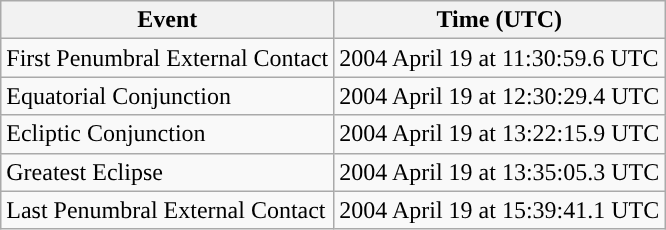<table class="wikitable">
<tr>
<th>Event</th>
<th>Time (UTC)</th>
</tr>
<tr>
<td>First Penumbral External Contact</td>
<td>2004 April 19 at 11:30:59.6 UTC</td>
</tr>
<tr>
<td>Equatorial Conjunction</td>
<td>2004 April 19 at 12:30:29.4 UTC</td>
</tr>
<tr>
<td>Ecliptic Conjunction</td>
<td>2004 April 19 at 13:22:15.9 UTC</td>
</tr>
<tr>
<td>Greatest Eclipse</td>
<td>2004 April 19 at 13:35:05.3 UTC</td>
</tr>
<tr>
<td>Last Penumbral External Contact</td>
<td>2004 April 19 at 15:39:41.1 UTC</td>
</tr>
</table>
